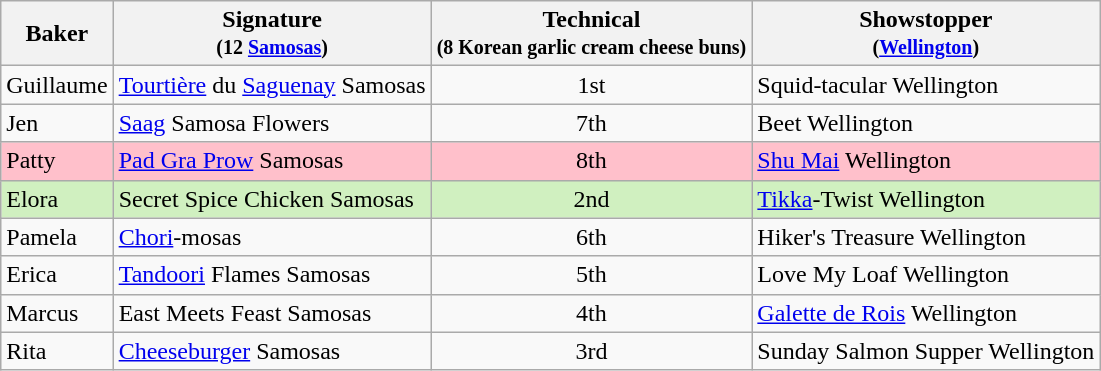<table class="wikitable" style="text-align:center;">
<tr>
<th>Baker</th>
<th>Signature<br><small>(12 <a href='#'>Samosas</a>)</small></th>
<th>Technical<br><small>(8 Korean garlic cream cheese buns)</small></th>
<th>Showstopper<br><small>(<a href='#'>Wellington</a>)</small></th>
</tr>
<tr>
<td align="left">Guillaume</td>
<td align="left"><a href='#'>Tourtière</a> du <a href='#'>Saguenay</a> Samosas</td>
<td>1st</td>
<td align="left">Squid-tacular Wellington</td>
</tr>
<tr>
<td align="left">Jen</td>
<td align="left"><a href='#'>Saag</a> Samosa Flowers</td>
<td>7th</td>
<td align="left">Beet Wellington</td>
</tr>
<tr bgcolor=pink>
<td align="left">Patty</td>
<td align="left"><a href='#'>Pad Gra Prow</a> Samosas</td>
<td>8th</td>
<td align="left"><a href='#'>Shu Mai</a> Wellington</td>
</tr>
<tr style="background:#d0f0c0;">
<td align="left">Elora</td>
<td align="left">Secret Spice Chicken Samosas</td>
<td>2nd</td>
<td align="left"><a href='#'>Tikka</a>-Twist Wellington</td>
</tr>
<tr>
<td align="left">Pamela</td>
<td align="left"><a href='#'>Chori</a>-mosas</td>
<td>6th</td>
<td align="left">Hiker's Treasure Wellington</td>
</tr>
<tr>
<td align="left">Erica</td>
<td align="left"><a href='#'>Tandoori</a> Flames Samosas</td>
<td>5th</td>
<td align="left">Love My Loaf Wellington</td>
</tr>
<tr>
<td align="left">Marcus</td>
<td align="left">East Meets Feast Samosas</td>
<td>4th</td>
<td align="left"><a href='#'>Galette de Rois</a> Wellington</td>
</tr>
<tr>
<td align="left">Rita</td>
<td align="left"><a href='#'>Cheeseburger</a> Samosas</td>
<td>3rd</td>
<td align="left">Sunday Salmon Supper Wellington</td>
</tr>
</table>
